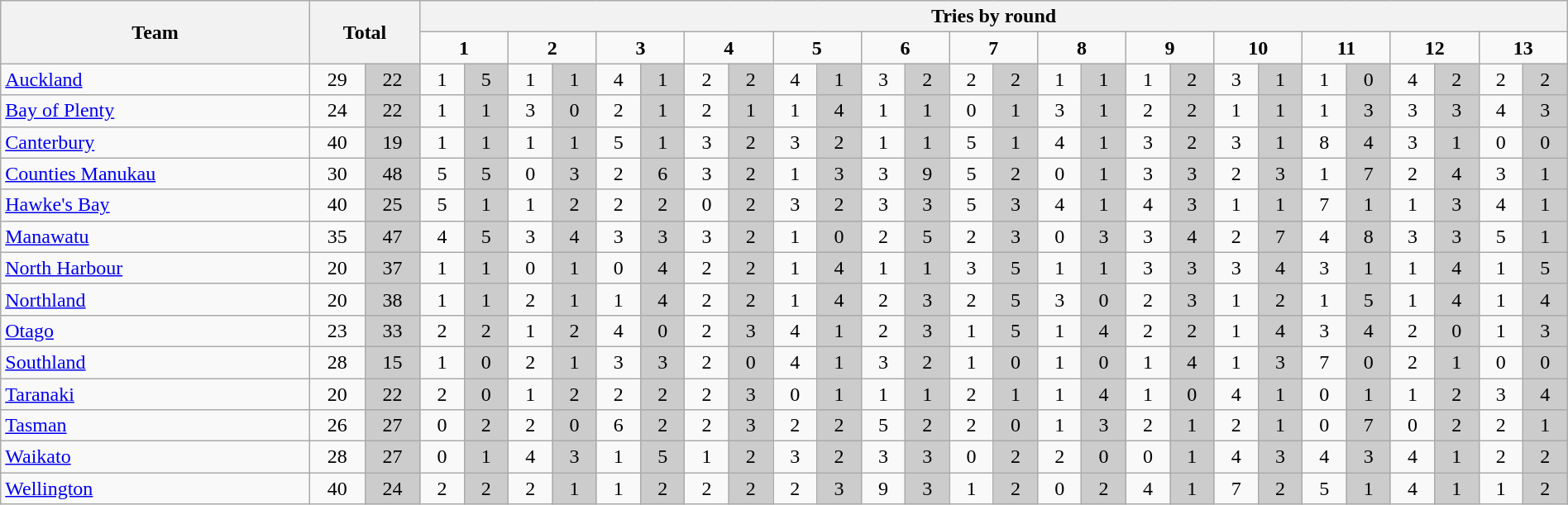<table class="wikitable" style="text-align:center" width=100%>
<tr>
<th rowspan=2 width=14%>Team</th>
<th rowspan=2 colspan=2 width=5%>Total</th>
<th colspan=26>Tries by round</th>
</tr>
<tr>
<td width=4% colspan=2><strong>1</strong></td>
<td width=4% colspan=2><strong>2</strong></td>
<td width=4% colspan=2><strong>3</strong></td>
<td width=4% colspan=2><strong>4</strong></td>
<td width=4% colspan=2><strong>5</strong></td>
<td width=4% colspan=2><strong>6</strong></td>
<td width=4% colspan=2><strong>7</strong></td>
<td width=4% colspan=2><strong>8</strong></td>
<td width=4% colspan=2><strong>9</strong></td>
<td width=4% colspan=2><strong>10</strong></td>
<td width=4% colspan=2><strong>11</strong></td>
<td width=4% colspan=2><strong>12</strong></td>
<td width=4% colspan=2><strong>13</strong></td>
</tr>
<tr>
<td align=left><a href='#'>Auckland</a></td>
<td>29</td>
<td bgcolor=#cccccc>22</td>
<td>1</td>
<td bgcolor=#cccccc>5</td>
<td>1</td>
<td bgcolor=#cccccc>1</td>
<td>4</td>
<td bgcolor=#cccccc>1</td>
<td>2</td>
<td bgcolor=#cccccc>2</td>
<td>4</td>
<td bgcolor=#cccccc>1</td>
<td>3</td>
<td bgcolor=#cccccc>2</td>
<td>2</td>
<td bgcolor=#cccccc>2</td>
<td>1</td>
<td bgcolor=#cccccc>1</td>
<td>1</td>
<td bgcolor=#cccccc>2</td>
<td>3</td>
<td bgcolor=#cccccc>1</td>
<td>1</td>
<td bgcolor=#cccccc>0</td>
<td>4</td>
<td bgcolor=#cccccc>2</td>
<td>2</td>
<td bgcolor=#cccccc>2</td>
</tr>
<tr>
<td align=left><a href='#'>Bay of Plenty</a></td>
<td>24</td>
<td bgcolor=#cccccc>22</td>
<td>1</td>
<td bgcolor=#cccccc>1</td>
<td>3</td>
<td bgcolor=#cccccc>0</td>
<td>2</td>
<td bgcolor=#cccccc>1</td>
<td>2</td>
<td bgcolor=#cccccc>1</td>
<td>1</td>
<td bgcolor=#cccccc>4</td>
<td>1</td>
<td bgcolor=#cccccc>1</td>
<td>0</td>
<td bgcolor=#cccccc>1</td>
<td>3</td>
<td bgcolor=#cccccc>1</td>
<td>2</td>
<td bgcolor=#cccccc>2</td>
<td>1</td>
<td bgcolor=#cccccc>1</td>
<td>1</td>
<td bgcolor=#cccccc>3</td>
<td>3</td>
<td bgcolor=#cccccc>3</td>
<td>4</td>
<td bgcolor=#cccccc>3</td>
</tr>
<tr>
<td align=left><a href='#'>Canterbury</a></td>
<td>40</td>
<td bgcolor=#cccccc>19</td>
<td>1</td>
<td bgcolor=#cccccc>1</td>
<td>1</td>
<td bgcolor=#cccccc>1</td>
<td>5</td>
<td bgcolor=#cccccc>1</td>
<td>3</td>
<td bgcolor=#cccccc>2</td>
<td>3</td>
<td bgcolor=#cccccc>2</td>
<td>1</td>
<td bgcolor=#cccccc>1</td>
<td>5</td>
<td bgcolor=#cccccc>1</td>
<td>4</td>
<td bgcolor=#cccccc>1</td>
<td>3</td>
<td bgcolor=#cccccc>2</td>
<td>3</td>
<td bgcolor=#cccccc>1</td>
<td>8</td>
<td bgcolor=#cccccc>4</td>
<td>3</td>
<td bgcolor=#cccccc>1</td>
<td>0</td>
<td bgcolor=#cccccc>0</td>
</tr>
<tr>
<td align=left><a href='#'>Counties Manukau</a></td>
<td>30</td>
<td bgcolor=#cccccc>48</td>
<td>5</td>
<td bgcolor=#cccccc>5</td>
<td>0</td>
<td bgcolor=#cccccc>3</td>
<td>2</td>
<td bgcolor=#cccccc>6</td>
<td>3</td>
<td bgcolor=#cccccc>2</td>
<td>1</td>
<td bgcolor=#cccccc>3</td>
<td>3</td>
<td bgcolor=#cccccc>9</td>
<td>5</td>
<td bgcolor=#cccccc>2</td>
<td>0</td>
<td bgcolor=#cccccc>1</td>
<td>3</td>
<td bgcolor=#cccccc>3</td>
<td>2</td>
<td bgcolor=#cccccc>3</td>
<td>1</td>
<td bgcolor=#cccccc>7</td>
<td>2</td>
<td bgcolor=#cccccc>4</td>
<td>3</td>
<td bgcolor=#cccccc>1</td>
</tr>
<tr>
<td align=left><a href='#'>Hawke's Bay</a></td>
<td>40</td>
<td bgcolor=#cccccc>25</td>
<td>5</td>
<td bgcolor=#cccccc>1</td>
<td>1</td>
<td bgcolor=#cccccc>2</td>
<td>2</td>
<td bgcolor=#cccccc>2</td>
<td>0</td>
<td bgcolor=#cccccc>2</td>
<td>3</td>
<td bgcolor=#cccccc>2</td>
<td>3</td>
<td bgcolor=#cccccc>3</td>
<td>5</td>
<td bgcolor=#cccccc>3</td>
<td>4</td>
<td bgcolor=#cccccc>1</td>
<td>4</td>
<td bgcolor=#cccccc>3</td>
<td>1</td>
<td bgcolor=#cccccc>1</td>
<td>7</td>
<td bgcolor=#cccccc>1</td>
<td>1</td>
<td bgcolor=#cccccc>3</td>
<td>4</td>
<td bgcolor=#cccccc>1</td>
</tr>
<tr>
<td align=left><a href='#'>Manawatu</a></td>
<td>35</td>
<td bgcolor=#cccccc>47</td>
<td>4</td>
<td bgcolor=#cccccc>5</td>
<td>3</td>
<td bgcolor=#cccccc>4</td>
<td>3</td>
<td bgcolor=#cccccc>3</td>
<td>3</td>
<td bgcolor=#cccccc>2</td>
<td>1</td>
<td bgcolor=#cccccc>0</td>
<td>2</td>
<td bgcolor=#cccccc>5</td>
<td>2</td>
<td bgcolor=#cccccc>3</td>
<td>0</td>
<td bgcolor=#cccccc>3</td>
<td>3</td>
<td bgcolor=#cccccc>4</td>
<td>2</td>
<td bgcolor=#cccccc>7</td>
<td>4</td>
<td bgcolor=#cccccc>8</td>
<td>3</td>
<td bgcolor=#cccccc>3</td>
<td>5</td>
<td bgcolor=#cccccc>1</td>
</tr>
<tr>
<td align=left><a href='#'>North Harbour</a></td>
<td>20</td>
<td bgcolor=#cccccc>37</td>
<td>1</td>
<td bgcolor=#cccccc>1</td>
<td>0</td>
<td bgcolor=#cccccc>1</td>
<td>0</td>
<td bgcolor=#cccccc>4</td>
<td>2</td>
<td bgcolor=#cccccc>2</td>
<td>1</td>
<td bgcolor=#cccccc>4</td>
<td>1</td>
<td bgcolor=#cccccc>1</td>
<td>3</td>
<td bgcolor=#cccccc>5</td>
<td>1</td>
<td bgcolor=#cccccc>1</td>
<td>3</td>
<td bgcolor=#cccccc>3</td>
<td>3</td>
<td bgcolor=#cccccc>4</td>
<td>3</td>
<td bgcolor=#cccccc>1</td>
<td>1</td>
<td bgcolor=#cccccc>4</td>
<td>1</td>
<td bgcolor=#cccccc>5</td>
</tr>
<tr>
<td align=left><a href='#'>Northland</a></td>
<td>20</td>
<td bgcolor=#cccccc>38</td>
<td>1</td>
<td bgcolor=#cccccc>1</td>
<td>2</td>
<td bgcolor=#cccccc>1</td>
<td>1</td>
<td bgcolor=#cccccc>4</td>
<td>2</td>
<td bgcolor=#cccccc>2</td>
<td>1</td>
<td bgcolor=#cccccc>4</td>
<td>2</td>
<td bgcolor=#cccccc>3</td>
<td>2</td>
<td bgcolor=#cccccc>5</td>
<td>3</td>
<td bgcolor=#cccccc>0</td>
<td>2</td>
<td bgcolor=#cccccc>3</td>
<td>1</td>
<td bgcolor=#cccccc>2</td>
<td>1</td>
<td bgcolor=#cccccc>5</td>
<td>1</td>
<td bgcolor=#cccccc>4</td>
<td>1</td>
<td bgcolor=#cccccc>4</td>
</tr>
<tr>
<td align=left><a href='#'>Otago</a></td>
<td>23</td>
<td bgcolor=#cccccc>33</td>
<td>2</td>
<td bgcolor=#cccccc>2</td>
<td>1</td>
<td bgcolor=#cccccc>2</td>
<td>4</td>
<td bgcolor=#cccccc>0</td>
<td>2</td>
<td bgcolor=#cccccc>3</td>
<td>4</td>
<td bgcolor=#cccccc>1</td>
<td>2</td>
<td bgcolor=#cccccc>3</td>
<td>1</td>
<td bgcolor=#cccccc>5</td>
<td>1</td>
<td bgcolor=#cccccc>4</td>
<td>2</td>
<td bgcolor=#cccccc>2</td>
<td>1</td>
<td bgcolor=#cccccc>4</td>
<td>3</td>
<td bgcolor=#cccccc>4</td>
<td>2</td>
<td bgcolor=#cccccc>0</td>
<td>1</td>
<td bgcolor=#cccccc>3</td>
</tr>
<tr>
<td align=left><a href='#'>Southland</a></td>
<td>28</td>
<td bgcolor=#cccccc>15</td>
<td>1</td>
<td bgcolor=#cccccc>0</td>
<td>2</td>
<td bgcolor=#cccccc>1</td>
<td>3</td>
<td bgcolor=#cccccc>3</td>
<td>2</td>
<td bgcolor=#cccccc>0</td>
<td>4</td>
<td bgcolor=#cccccc>1</td>
<td>3</td>
<td bgcolor=#cccccc>2</td>
<td>1</td>
<td bgcolor=#cccccc>0</td>
<td>1</td>
<td bgcolor=#cccccc>0</td>
<td>1</td>
<td bgcolor=#cccccc>4</td>
<td>1</td>
<td bgcolor=#cccccc>3</td>
<td>7</td>
<td bgcolor=#cccccc>0</td>
<td>2</td>
<td bgcolor=#cccccc>1</td>
<td>0</td>
<td bgcolor=#cccccc>0</td>
</tr>
<tr>
<td align=left><a href='#'>Taranaki</a></td>
<td>20</td>
<td bgcolor=#cccccc>22</td>
<td>2</td>
<td bgcolor=#cccccc>0</td>
<td>1</td>
<td bgcolor=#cccccc>2</td>
<td>2</td>
<td bgcolor=#cccccc>2</td>
<td>2</td>
<td bgcolor=#cccccc>3</td>
<td>0</td>
<td bgcolor=#cccccc>1</td>
<td>1</td>
<td bgcolor=#cccccc>1</td>
<td>2</td>
<td bgcolor=#cccccc>1</td>
<td>1</td>
<td bgcolor=#cccccc>4</td>
<td>1</td>
<td bgcolor=#cccccc>0</td>
<td>4</td>
<td bgcolor=#cccccc>1</td>
<td>0</td>
<td bgcolor=#cccccc>1</td>
<td>1</td>
<td bgcolor=#cccccc>2</td>
<td>3</td>
<td bgcolor=#cccccc>4</td>
</tr>
<tr>
<td align=left><a href='#'>Tasman</a></td>
<td>26</td>
<td bgcolor=#cccccc>27</td>
<td>0</td>
<td bgcolor=#cccccc>2</td>
<td>2</td>
<td bgcolor=#cccccc>0</td>
<td>6</td>
<td bgcolor=#cccccc>2</td>
<td>2</td>
<td bgcolor=#cccccc>3</td>
<td>2</td>
<td bgcolor=#cccccc>2</td>
<td>5</td>
<td bgcolor=#cccccc>2</td>
<td>2</td>
<td bgcolor=#cccccc>0</td>
<td>1</td>
<td bgcolor=#cccccc>3</td>
<td>2</td>
<td bgcolor=#cccccc>1</td>
<td>2</td>
<td bgcolor=#cccccc>1</td>
<td>0</td>
<td bgcolor=#cccccc>7</td>
<td>0</td>
<td bgcolor=#cccccc>2</td>
<td>2</td>
<td bgcolor=#cccccc>1</td>
</tr>
<tr>
<td align=left><a href='#'>Waikato</a></td>
<td>28</td>
<td bgcolor=#cccccc>27</td>
<td>0</td>
<td bgcolor=#cccccc>1</td>
<td>4</td>
<td bgcolor=#cccccc>3</td>
<td>1</td>
<td bgcolor=#cccccc>5</td>
<td>1</td>
<td bgcolor=#cccccc>2</td>
<td>3</td>
<td bgcolor=#cccccc>2</td>
<td>3</td>
<td bgcolor=#cccccc>3</td>
<td>0</td>
<td bgcolor=#cccccc>2</td>
<td>2</td>
<td bgcolor=#cccccc>0</td>
<td>0</td>
<td bgcolor=#cccccc>1</td>
<td>4</td>
<td bgcolor=#cccccc>3</td>
<td>4</td>
<td bgcolor=#cccccc>3</td>
<td>4</td>
<td bgcolor=#cccccc>1</td>
<td>2</td>
<td bgcolor=#cccccc>2</td>
</tr>
<tr>
<td align=left><a href='#'>Wellington</a></td>
<td>40</td>
<td bgcolor=#cccccc>24</td>
<td>2</td>
<td bgcolor=#cccccc>2</td>
<td>2</td>
<td bgcolor=#cccccc>1</td>
<td>1</td>
<td bgcolor=#cccccc>2</td>
<td>2</td>
<td bgcolor=#cccccc>2</td>
<td>2</td>
<td bgcolor=#cccccc>3</td>
<td>9</td>
<td bgcolor=#cccccc>3</td>
<td>1</td>
<td bgcolor=#cccccc>2</td>
<td>0</td>
<td bgcolor=#cccccc>2</td>
<td>4</td>
<td bgcolor=#cccccc>1</td>
<td>7</td>
<td bgcolor=#cccccc>2</td>
<td>5</td>
<td bgcolor=#cccccc>1</td>
<td>4</td>
<td bgcolor=#cccccc>1</td>
<td>1</td>
<td bgcolor=#cccccc>2</td>
</tr>
</table>
